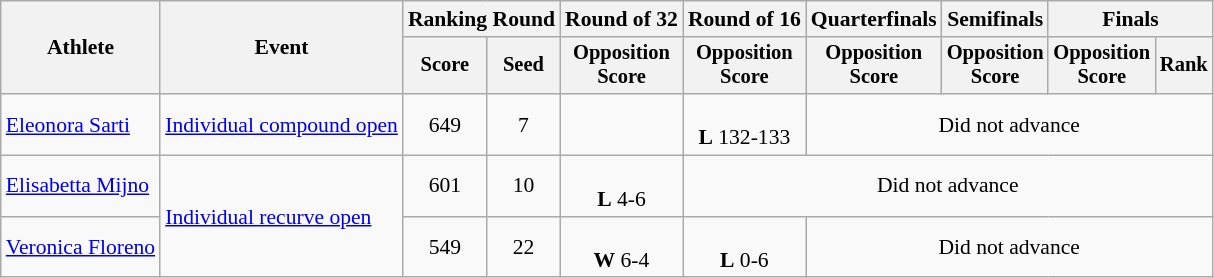<table class="wikitable" style="text-align: center; font-size:90%">
<tr>
<th rowspan="2">Athlete</th>
<th rowspan="2">Event</th>
<th colspan="2">Ranking Round</th>
<th>Round of 32</th>
<th>Round of 16</th>
<th>Quarterfinals</th>
<th>Semifinals</th>
<th colspan="2">Finals</th>
</tr>
<tr style="font-size:95%">
<th>Score</th>
<th>Seed</th>
<th>Opposition<br>Score</th>
<th>Opposition<br>Score</th>
<th>Opposition<br>Score</th>
<th>Opposition<br>Score</th>
<th>Opposition<br>Score</th>
<th>Rank</th>
</tr>
<tr align=center>
<td align=left><a href='#'>Eleonora Sarti</a></td>
<td align=left><a href='#'>Individual compound open</a></td>
<td>649</td>
<td>7</td>
<td></td>
<td><br><strong>L</strong> 132-133</td>
<td colspan=4>Did not advance</td>
</tr>
<tr align=center>
<td align=left><a href='#'>Elisabetta Mijno</a></td>
<td align=left rowspan=2><a href='#'>Individual recurve open</a></td>
<td>601</td>
<td>10</td>
<td><br><strong>L</strong> 4-6</td>
<td colspan=5>Did not advance</td>
</tr>
<tr align=center>
<td align=left><a href='#'>Veronica Floreno</a></td>
<td>549</td>
<td>22</td>
<td><br><strong>W</strong> 6-4</td>
<td><br><strong>L</strong> 0-6</td>
<td colspan=4>Did not advance</td>
</tr>
</table>
